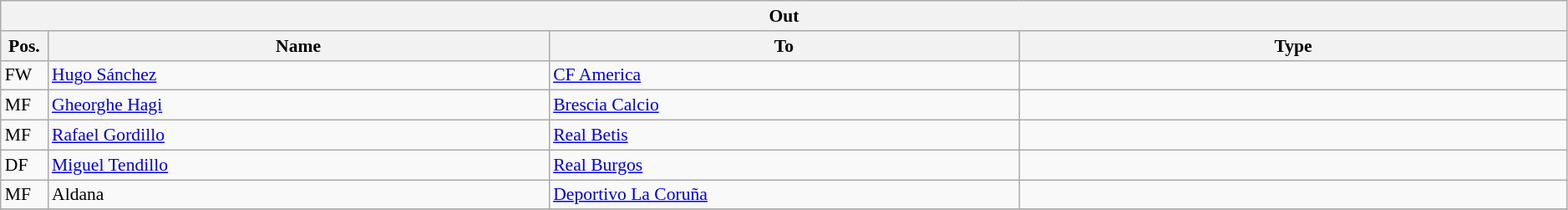<table class="wikitable" style="font-size:90%;width:99%;">
<tr>
<th colspan="4">Out</th>
</tr>
<tr>
<th width=3%>Pos.</th>
<th width=32%>Name</th>
<th width=30%>To</th>
<th width=35%>Type</th>
</tr>
<tr>
<td>FW</td>
<td><a href='#'>Hugo Sánchez</a></td>
<td><a href='#'>CF America</a></td>
<td></td>
</tr>
<tr>
<td>MF</td>
<td><a href='#'>Gheorghe Hagi</a></td>
<td><a href='#'>Brescia Calcio</a></td>
<td></td>
</tr>
<tr>
<td>MF</td>
<td><a href='#'>Rafael Gordillo</a></td>
<td><a href='#'>Real Betis</a></td>
<td></td>
</tr>
<tr>
<td>DF</td>
<td><a href='#'>Miguel Tendillo</a></td>
<td><a href='#'>Real Burgos</a></td>
<td></td>
</tr>
<tr>
<td>MF</td>
<td>Aldana</td>
<td><a href='#'>Deportivo La Coruña</a></td>
<td></td>
</tr>
<tr>
</tr>
</table>
